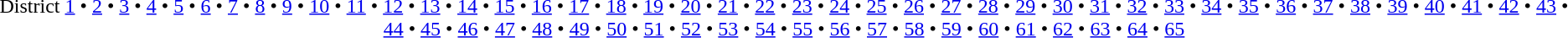<table id=toc class=toc summary=Contents>
<tr>
<td align=center><br>District <a href='#'>1</a> • <a href='#'>2</a> • <a href='#'>3</a> • <a href='#'>4</a> • <a href='#'>5</a> • <a href='#'>6</a> • <a href='#'>7</a> • <a href='#'>8</a> • <a href='#'>9</a> • <a href='#'>10</a> • <a href='#'>11</a> • <a href='#'>12</a> • <a href='#'>13</a> • <a href='#'>14</a> • <a href='#'>15</a> • <a href='#'>16</a> • <a href='#'>17</a> • <a href='#'>18</a> • <a href='#'>19</a> • <a href='#'>20</a> • <a href='#'>21</a> • <a href='#'>22</a> • <a href='#'>23</a> • <a href='#'>24</a> • <a href='#'>25</a> • <a href='#'>26</a> • <a href='#'>27</a> • <a href='#'>28</a> • <a href='#'>29</a> • <a href='#'>30</a> • <a href='#'>31</a> • <a href='#'>32</a> • <a href='#'>33</a> • <a href='#'>34</a> • <a href='#'>35</a> • <a href='#'>36</a> • <a href='#'>37</a> • <a href='#'>38</a> • <a href='#'>39</a> • <a href='#'>40</a> • <a href='#'>41</a> • <a href='#'>42</a> • <a href='#'>43</a> • <a href='#'>44</a> • <a href='#'>45</a> • <a href='#'>46</a> • <a href='#'>47</a> • <a href='#'>48</a> • <a href='#'>49</a> • <a href='#'>50</a> • <a href='#'>51</a> • <a href='#'>52</a> • <a href='#'>53</a> • <a href='#'>54</a> • <a href='#'>55</a> • <a href='#'>56</a> • <a href='#'>57</a> • <a href='#'>58</a> • <a href='#'>59</a> • <a href='#'>60</a> • <a href='#'>61</a> • <a href='#'>62</a> • <a href='#'>63</a> • <a href='#'>64</a> • <a href='#'>65</a></td>
</tr>
</table>
